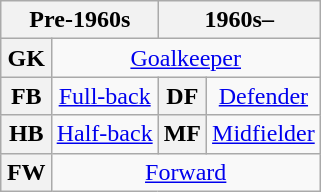<table class="wikitable plainrowheaders" style="text-align:center;margin-left:1em;float:right">
<tr>
<th colspan="2" scope="col">Pre-1960s</th>
<th colspan="2" scope="col">1960s–</th>
</tr>
<tr>
<th>GK</th>
<td colspan="3"><a href='#'>Goalkeeper</a></td>
</tr>
<tr>
<th>FB</th>
<td><a href='#'>Full-back</a></td>
<th>DF</th>
<td><a href='#'>Defender</a></td>
</tr>
<tr>
<th>HB</th>
<td><a href='#'>Half-back</a></td>
<th>MF</th>
<td><a href='#'>Midfielder</a></td>
</tr>
<tr>
<th>FW</th>
<td colspan="3"><a href='#'>Forward</a></td>
</tr>
</table>
